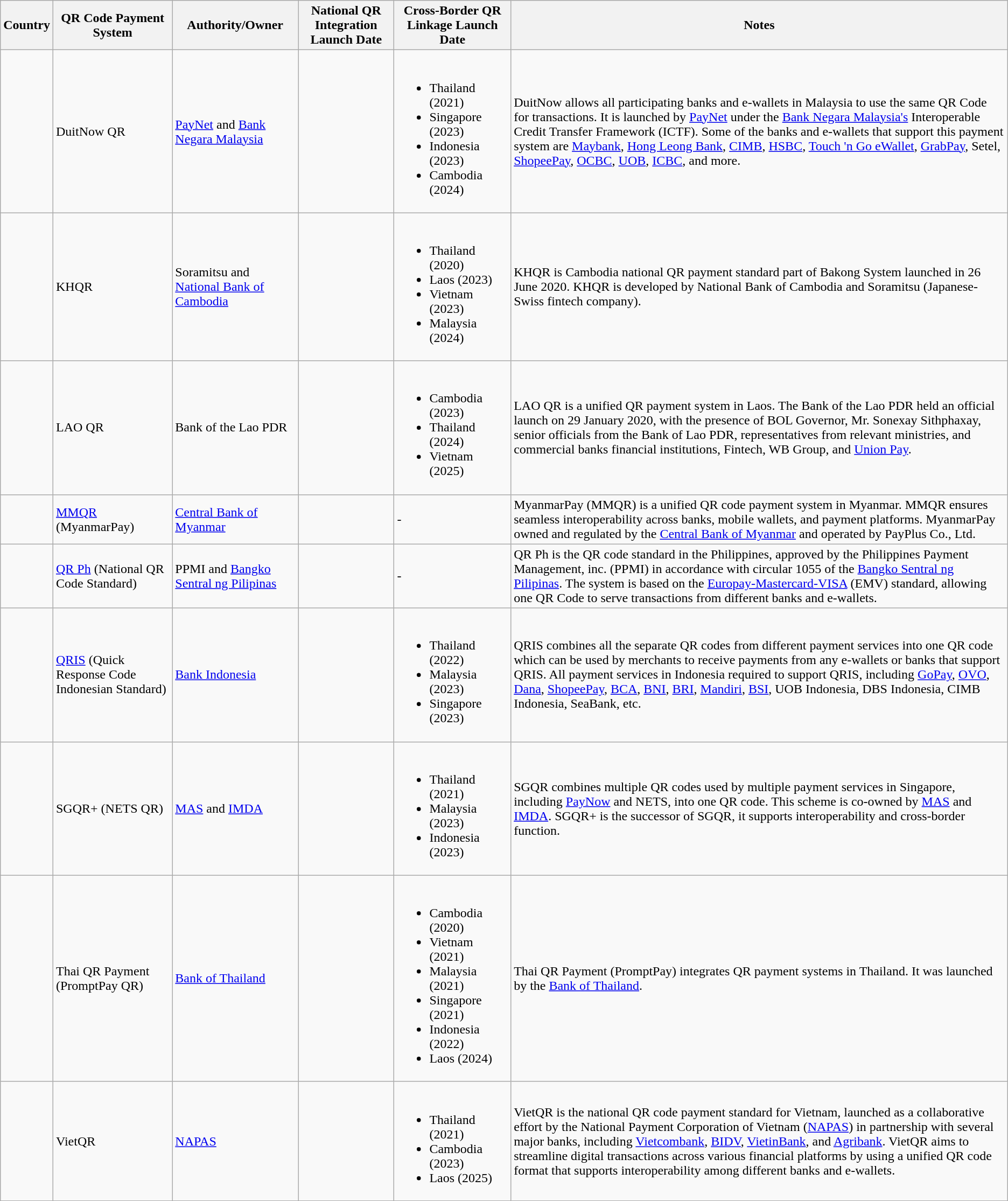<table class="wikitable">
<tr>
<th>Country</th>
<th>QR Code Payment System</th>
<th>Authority/Owner</th>
<th>National QR Integration Launch Date</th>
<th>Cross-Border QR Linkage Launch Date</th>
<th>Notes</th>
</tr>
<tr>
<td></td>
<td>DuitNow QR<br></td>
<td><a href='#'>PayNet</a> and <a href='#'>Bank Negara Malaysia</a></td>
<td></td>
<td><br><ul><li>Thailand (2021)</li><li>Singapore (2023)</li><li>Indonesia (2023)</li><li>Cambodia (2024)</li></ul></td>
<td>DuitNow allows all participating banks and e-wallets in Malaysia to use the same QR Code for transactions. It is launched by <a href='#'>PayNet</a> under the <a href='#'>Bank Negara Malaysia's</a> Interoperable Credit Transfer Framework (ICTF). Some of the banks and e-wallets that support this payment system are <a href='#'>Maybank</a>, <a href='#'>Hong Leong Bank</a>, <a href='#'>CIMB</a>, <a href='#'>HSBC</a>, <a href='#'>Touch 'n Go eWallet</a>, <a href='#'>GrabPay</a>, Setel, <a href='#'>ShopeePay</a>, <a href='#'>OCBC</a>, <a href='#'>UOB</a>, <a href='#'>ICBC</a>, and more.</td>
</tr>
<tr>
<td></td>
<td>KHQR<br></td>
<td>Soramitsu and <a href='#'>National Bank of Cambodia</a></td>
<td></td>
<td><br><ul><li>Thailand (2020)</li><li>Laos (2023)</li><li>Vietnam (2023)</li><li>Malaysia (2024)</li></ul></td>
<td>KHQR is Cambodia national QR payment standard part of Bakong System launched in 26 June 2020. KHQR is developed by National Bank of Cambodia and Soramitsu (Japanese-Swiss fintech company).</td>
</tr>
<tr>
<td></td>
<td>LAO QR<br></td>
<td>Bank of the Lao PDR</td>
<td></td>
<td><br><ul><li>Cambodia (2023)</li><li>Thailand (2024)</li><li>Vietnam (2025)</li></ul></td>
<td>LAO QR is a unified QR payment system in Laos. The Bank of the Lao PDR held an official launch on 29 January 2020, with the presence of BOL Governor, Mr. Sonexay Sithphaxay, senior officials from the Bank of Lao PDR, representatives from relevant ministries, and commercial banks financial institutions, Fintech, WB Group, and <a href='#'>Union Pay</a>.</td>
</tr>
<tr>
<td></td>
<td><a href='#'>MMQR</a> (MyanmarPay)<br></td>
<td><a href='#'>Central Bank of Myanmar</a></td>
<td></td>
<td>-</td>
<td>MyanmarPay (MMQR) is a unified QR code payment system in Myanmar. MMQR ensures seamless interoperability across banks, mobile wallets, and payment platforms. MyanmarPay owned and regulated by the <a href='#'>Central Bank of Myanmar</a> and operated by PayPlus Co., Ltd.</td>
</tr>
<tr>
<td></td>
<td><a href='#'>QR Ph</a> (National QR Code Standard)<br></td>
<td>PPMI and <a href='#'>Bangko Sentral ng Pilipinas</a></td>
<td></td>
<td>-</td>
<td>QR Ph is the QR code standard in the Philippines, approved by the Philippines Payment Management, inc. (PPMI) in accordance with circular 1055 of the <a href='#'>Bangko Sentral ng Pilipinas</a>. The system is based on the <a href='#'>Europay-Mastercard-VISA</a> (EMV) standard, allowing one QR Code to serve transactions from different banks and e-wallets.</td>
</tr>
<tr>
<td></td>
<td><a href='#'>QRIS</a> (Quick Response Code Indonesian Standard)<br></td>
<td><a href='#'>Bank Indonesia</a></td>
<td></td>
<td><br><ul><li>Thailand (2022)</li><li>Malaysia (2023)</li><li>Singapore (2023)</li></ul></td>
<td>QRIS combines all the separate QR codes from different payment services into one QR code which can be used by merchants to receive payments from any e-wallets or banks that support QRIS. All payment services in Indonesia required to support QRIS, including <a href='#'>GoPay</a>, <a href='#'>OVO</a>, <a href='#'>Dana</a>, <a href='#'>ShopeePay</a>, <a href='#'>BCA</a>, <a href='#'>BNI</a>, <a href='#'>BRI</a>, <a href='#'>Mandiri</a>, <a href='#'>BSI</a>, UOB Indonesia, DBS Indonesia, CIMB Indonesia, SeaBank, etc.</td>
</tr>
<tr>
<td></td>
<td>SGQR+ (NETS QR)<br></td>
<td><a href='#'>MAS</a> and <a href='#'>IMDA</a></td>
<td></td>
<td><br><ul><li>Thailand (2021)</li><li>Malaysia (2023)</li><li>Indonesia (2023)</li></ul></td>
<td>SGQR combines multiple QR codes used by multiple payment services in Singapore, including <a href='#'>PayNow</a> and NETS, into one QR code. This scheme is co-owned by <a href='#'>MAS</a> and <a href='#'>IMDA</a>. SGQR+ is the successor of SGQR, it supports interoperability and cross-border function.</td>
</tr>
<tr>
<td></td>
<td>Thai QR Payment (PromptPay QR)<br></td>
<td><a href='#'>Bank of Thailand</a></td>
<td></td>
<td><br><ul><li>Cambodia (2020)</li><li>Vietnam (2021)</li><li>Malaysia (2021)</li><li>Singapore (2021)</li><li>Indonesia (2022)</li><li>Laos (2024)</li></ul></td>
<td>Thai QR Payment (PromptPay) integrates QR payment systems in Thailand. It was launched by the <a href='#'>Bank of Thailand</a>.</td>
</tr>
<tr>
<td></td>
<td>VietQR<br></td>
<td><a href='#'>NAPAS</a></td>
<td></td>
<td><br><ul><li>Thailand (2021)</li><li>Cambodia (2023)</li><li>Laos (2025)</li></ul></td>
<td>VietQR is the national QR code payment standard for Vietnam, launched as a collaborative effort by the National Payment Corporation of Vietnam (<a href='#'>NAPAS</a>) in partnership with several major banks, including <a href='#'>Vietcombank</a>, <a href='#'>BIDV</a>, <a href='#'>VietinBank</a>, and <a href='#'>Agribank</a>. VietQR aims to streamline digital transactions across various financial platforms by using a unified QR code format that supports interoperability among different banks and e-wallets.</td>
</tr>
</table>
